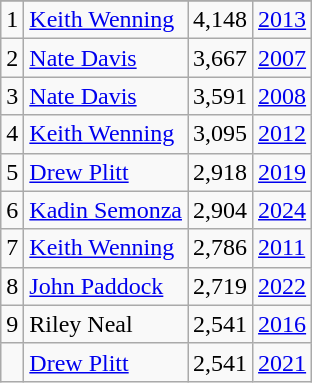<table class="wikitable">
<tr>
</tr>
<tr>
<td>1</td>
<td><a href='#'>Keith Wenning</a></td>
<td>4,148</td>
<td><a href='#'>2013</a></td>
</tr>
<tr>
<td>2</td>
<td><a href='#'>Nate Davis</a></td>
<td>3,667</td>
<td><a href='#'>2007</a></td>
</tr>
<tr>
<td>3</td>
<td><a href='#'>Nate Davis</a></td>
<td>3,591</td>
<td><a href='#'>2008</a></td>
</tr>
<tr>
<td>4</td>
<td><a href='#'>Keith Wenning</a></td>
<td>3,095</td>
<td><a href='#'>2012</a></td>
</tr>
<tr>
<td>5</td>
<td><a href='#'>Drew Plitt</a></td>
<td>2,918</td>
<td><a href='#'>2019</a></td>
</tr>
<tr>
<td>6</td>
<td><a href='#'>Kadin Semonza</a></td>
<td>2,904</td>
<td><a href='#'>2024</a></td>
</tr>
<tr>
<td>7</td>
<td><a href='#'>Keith Wenning</a></td>
<td>2,786</td>
<td><a href='#'>2011</a></td>
</tr>
<tr>
<td>8</td>
<td><a href='#'>John Paddock</a></td>
<td>2,719</td>
<td><a href='#'>2022</a></td>
</tr>
<tr>
<td>9</td>
<td>Riley Neal</td>
<td>2,541</td>
<td><a href='#'>2016</a></td>
</tr>
<tr>
<td></td>
<td><a href='#'>Drew Plitt</a></td>
<td>2,541</td>
<td><a href='#'>2021</a></td>
</tr>
</table>
